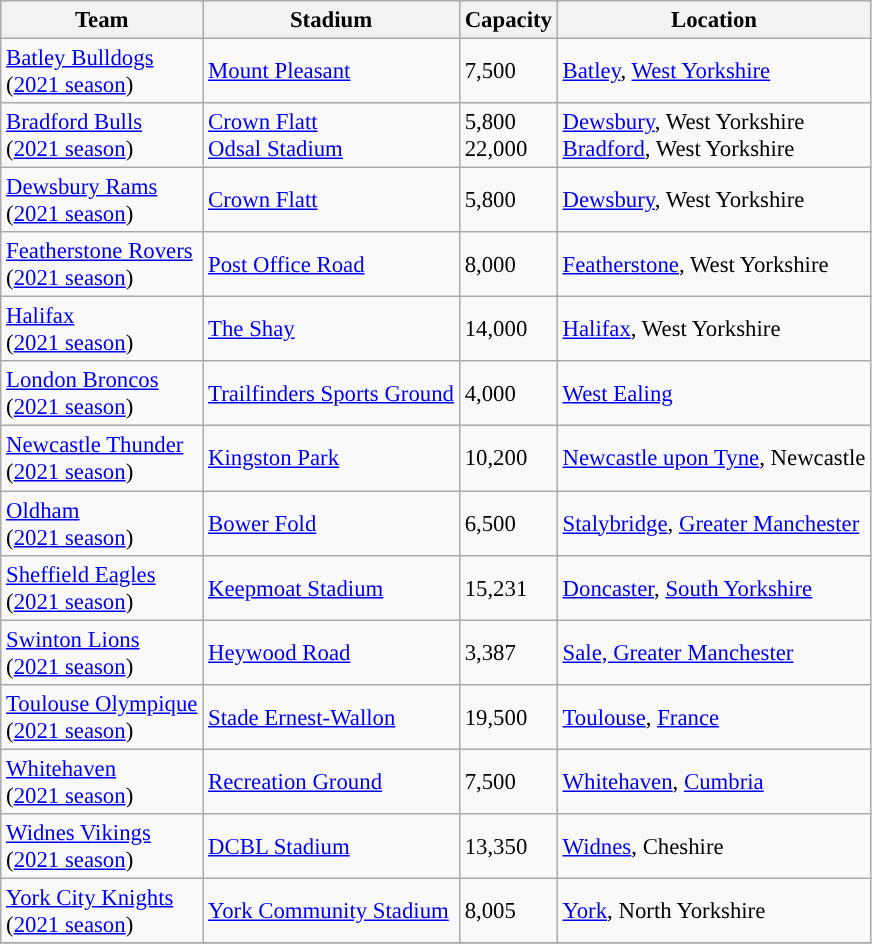<table class="wikitable" style="font-size:95%;">
<tr>
<th>Team</th>
<th>Stadium</th>
<th>Capacity</th>
<th>Location</th>
</tr>
<tr style="background:">
<td> <a href='#'>Batley Bulldogs</a><br>(<a href='#'>2021 season</a>)</td>
<td><a href='#'>Mount Pleasant</a></td>
<td>7,500</td>
<td><a href='#'>Batley</a>, <a href='#'>West Yorkshire</a></td>
</tr>
<tr>
<td> <a href='#'>Bradford Bulls</a><br>(<a href='#'>2021 season</a>)</td>
<td><a href='#'>Crown Flatt</a><br><a href='#'>Odsal Stadium</a></td>
<td>5,800<br>22,000</td>
<td><a href='#'>Dewsbury</a>, West Yorkshire<br><a href='#'>Bradford</a>, West Yorkshire</td>
</tr>
<tr>
<td> <a href='#'>Dewsbury Rams</a><br>(<a href='#'>2021 season</a>)</td>
<td><a href='#'>Crown Flatt</a></td>
<td>5,800</td>
<td><a href='#'>Dewsbury</a>, West Yorkshire</td>
</tr>
<tr>
<td> <a href='#'>Featherstone Rovers</a><br>(<a href='#'>2021 season</a>)</td>
<td><a href='#'>Post Office Road</a></td>
<td>8,000</td>
<td><a href='#'>Featherstone</a>, West Yorkshire</td>
</tr>
<tr>
<td> <a href='#'>Halifax</a><br>(<a href='#'>2021 season</a>)</td>
<td><a href='#'>The Shay</a></td>
<td>14,000</td>
<td><a href='#'>Halifax</a>, West Yorkshire</td>
</tr>
<tr>
<td> <a href='#'>London Broncos</a><br>(<a href='#'>2021 season</a>)</td>
<td><a href='#'>Trailfinders Sports Ground</a></td>
<td>4,000</td>
<td><a href='#'>West Ealing</a></td>
</tr>
<tr>
<td> <a href='#'>Newcastle Thunder</a><br>(<a href='#'>2021 season</a>)</td>
<td><a href='#'>Kingston Park</a></td>
<td>10,200</td>
<td><a href='#'>Newcastle upon Tyne</a>, Newcastle</td>
</tr>
<tr>
<td> <a href='#'>Oldham</a><br>(<a href='#'>2021 season</a>)</td>
<td><a href='#'>Bower Fold</a></td>
<td>6,500</td>
<td><a href='#'>Stalybridge</a>, <a href='#'>Greater Manchester</a></td>
</tr>
<tr>
<td> <a href='#'>Sheffield Eagles</a><br>(<a href='#'>2021 season</a>)</td>
<td><a href='#'>Keepmoat Stadium</a></td>
<td>15,231</td>
<td><a href='#'>Doncaster</a>, <a href='#'>South Yorkshire</a></td>
</tr>
<tr>
<td> <a href='#'>Swinton Lions</a><br>(<a href='#'>2021 season</a>)</td>
<td><a href='#'>Heywood Road</a></td>
<td>3,387</td>
<td><a href='#'>Sale, Greater Manchester</a></td>
</tr>
<tr>
<td> <a href='#'>Toulouse Olympique</a><br>(<a href='#'>2021 season</a>)</td>
<td><a href='#'>Stade Ernest-Wallon</a></td>
<td>19,500</td>
<td><a href='#'>Toulouse</a>, <a href='#'>France</a></td>
</tr>
<tr>
<td> <a href='#'>Whitehaven</a><br>(<a href='#'>2021 season</a>)</td>
<td><a href='#'>Recreation Ground</a></td>
<td>7,500</td>
<td><a href='#'>Whitehaven</a>, <a href='#'>Cumbria</a></td>
</tr>
<tr>
<td> <a href='#'>Widnes Vikings</a><br>(<a href='#'>2021 season</a>)</td>
<td><a href='#'>DCBL Stadium</a></td>
<td>13,350</td>
<td><a href='#'>Widnes</a>, Cheshire</td>
</tr>
<tr>
<td> <a href='#'>York City Knights</a><br>(<a href='#'>2021 season</a>)</td>
<td><a href='#'>York Community Stadium</a></td>
<td>8,005</td>
<td><a href='#'>York</a>, North Yorkshire</td>
</tr>
<tr>
</tr>
</table>
